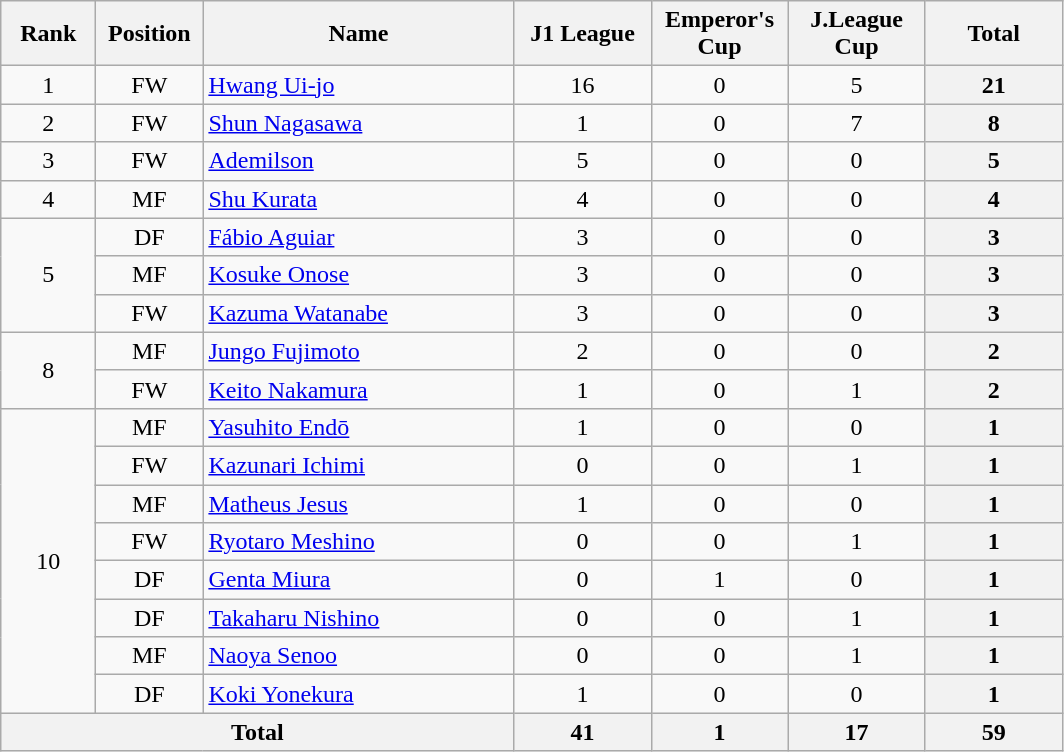<table class="wikitable" style="text-align: center;">
<tr>
<th style="width:56px;">Rank</th>
<th style="width:64px;">Position</th>
<th style="width:200px;">Name</th>
<th style="width:84px;">J1 League</th>
<th style="width:84px;">Emperor's Cup</th>
<th style="width:84px;">J.League Cup</th>
<th style="width:84px;"><strong>Total</strong></th>
</tr>
<tr>
<td>1</td>
<td>FW</td>
<td align=left> <a href='#'>Hwang Ui-jo</a></td>
<td>16</td>
<td>0</td>
<td>5</td>
<th>21</th>
</tr>
<tr>
<td>2</td>
<td>FW</td>
<td align=left> <a href='#'>Shun Nagasawa</a></td>
<td>1</td>
<td>0</td>
<td>7</td>
<th>8</th>
</tr>
<tr>
<td>3</td>
<td>FW</td>
<td align=left> <a href='#'>Ademilson</a></td>
<td>5</td>
<td>0</td>
<td>0</td>
<th>5</th>
</tr>
<tr>
<td>4</td>
<td>MF</td>
<td align=left> <a href='#'>Shu Kurata</a></td>
<td>4</td>
<td>0</td>
<td>0</td>
<th>4</th>
</tr>
<tr>
<td rowspan=3>5</td>
<td>DF</td>
<td align=left> <a href='#'>Fábio Aguiar</a></td>
<td>3</td>
<td>0</td>
<td>0</td>
<th>3</th>
</tr>
<tr>
<td>MF</td>
<td align=left> <a href='#'>Kosuke Onose</a></td>
<td>3</td>
<td>0</td>
<td>0</td>
<th>3</th>
</tr>
<tr>
<td>FW</td>
<td align=left> <a href='#'>Kazuma Watanabe</a></td>
<td>3</td>
<td>0</td>
<td>0</td>
<th>3</th>
</tr>
<tr>
<td rowspan=2>8</td>
<td>MF</td>
<td align=left> <a href='#'>Jungo Fujimoto</a></td>
<td>2</td>
<td>0</td>
<td>0</td>
<th>2</th>
</tr>
<tr>
<td>FW</td>
<td align=left> <a href='#'>Keito Nakamura</a></td>
<td>1</td>
<td>0</td>
<td>1</td>
<th>2</th>
</tr>
<tr>
<td rowspan="8">10</td>
<td>MF</td>
<td align=left> <a href='#'>Yasuhito Endō</a></td>
<td>1</td>
<td>0</td>
<td>0</td>
<th>1</th>
</tr>
<tr>
<td>FW</td>
<td align=left> <a href='#'>Kazunari Ichimi</a></td>
<td>0</td>
<td>0</td>
<td>1</td>
<th>1</th>
</tr>
<tr>
<td>MF</td>
<td align=left> <a href='#'>Matheus Jesus</a></td>
<td>1</td>
<td>0</td>
<td>0</td>
<th>1</th>
</tr>
<tr>
<td>FW</td>
<td align=left> <a href='#'>Ryotaro Meshino</a></td>
<td>0</td>
<td>0</td>
<td>1</td>
<th>1</th>
</tr>
<tr>
<td>DF</td>
<td align=left> <a href='#'>Genta Miura</a></td>
<td>0</td>
<td>1</td>
<td>0</td>
<th>1</th>
</tr>
<tr>
<td>DF</td>
<td align=left> <a href='#'>Takaharu Nishino</a></td>
<td>0</td>
<td>0</td>
<td>1</td>
<th>1</th>
</tr>
<tr>
<td>MF</td>
<td align=left> <a href='#'>Naoya Senoo</a></td>
<td>0</td>
<td>0</td>
<td>1</td>
<th>1</th>
</tr>
<tr>
<td>DF</td>
<td align=left> <a href='#'>Koki Yonekura</a></td>
<td>1</td>
<td>0</td>
<td>0</td>
<th>1</th>
</tr>
<tr>
<th colspan="3"><strong>Total</strong></th>
<th><strong>41</strong></th>
<th><strong>1</strong></th>
<th><strong>17</strong></th>
<th><strong>59</strong></th>
</tr>
</table>
